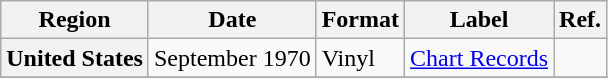<table class="wikitable plainrowheaders">
<tr>
<th scope="col">Region</th>
<th scope="col">Date</th>
<th scope="col">Format</th>
<th scope="col">Label</th>
<th scope="col">Ref.</th>
</tr>
<tr>
<th scope="row">United States</th>
<td>September 1970</td>
<td>Vinyl</td>
<td><a href='#'>Chart Records</a></td>
<td></td>
</tr>
<tr>
</tr>
</table>
